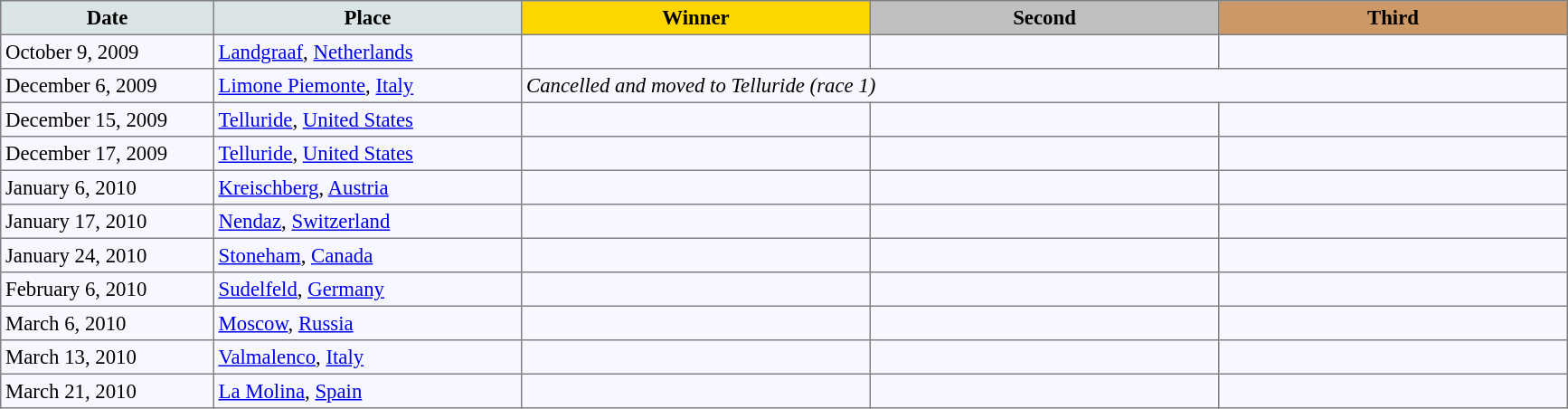<table bgcolor="#f7f8ff" cellpadding="3" cellspacing="0" border="1" style="font-size: 95%; border: gray solid 1px; border-collapse: collapse;">
<tr bgcolor="#CCCCCC">
<td align="center" bgcolor="#DCE5E5" width="150"><strong>Date</strong></td>
<td align="center" bgcolor="#DCE5E5" width="220"><strong>Place</strong></td>
<td align="center" bgcolor="gold" width="250"><strong>Winner</strong></td>
<td align="center" bgcolor="silver" width="250"><strong>Second</strong></td>
<td align="center" bgcolor="CC9966" width="250"><strong>Third</strong></td>
</tr>
<tr align="left">
<td>October 9, 2009</td>
<td> <a href='#'>Landgraaf</a>, <a href='#'>Netherlands</a></td>
<td></td>
<td></td>
<td></td>
</tr>
<tr align="left">
<td>December 6, 2009</td>
<td> <a href='#'>Limone Piemonte</a>, <a href='#'>Italy</a></td>
<td colspan=3><em>Cancelled and moved to Telluride (race 1)</em></td>
</tr>
<tr align="left">
<td>December 15, 2009</td>
<td> <a href='#'>Telluride</a>, <a href='#'>United States</a></td>
<td></td>
<td></td>
<td></td>
</tr>
<tr align="left">
<td>December 17, 2009</td>
<td> <a href='#'>Telluride</a>, <a href='#'>United States</a></td>
<td></td>
<td></td>
<td></td>
</tr>
<tr align="left">
<td>January 6, 2010</td>
<td> <a href='#'>Kreischberg</a>, <a href='#'>Austria</a></td>
<td></td>
<td></td>
<td></td>
</tr>
<tr align="left">
<td>January 17, 2010</td>
<td> <a href='#'>Nendaz</a>, <a href='#'>Switzerland</a></td>
<td></td>
<td></td>
<td></td>
</tr>
<tr align="left">
<td>January 24, 2010</td>
<td> <a href='#'>Stoneham</a>, <a href='#'>Canada</a></td>
<td></td>
<td></td>
<td></td>
</tr>
<tr align="left">
<td>February 6, 2010</td>
<td> <a href='#'>Sudelfeld</a>, <a href='#'>Germany</a></td>
<td></td>
<td></td>
<td></td>
</tr>
<tr align="left">
<td>March 6, 2010</td>
<td> <a href='#'>Moscow</a>, <a href='#'>Russia</a></td>
<td></td>
<td></td>
<td></td>
</tr>
<tr align="left">
<td>March 13, 2010</td>
<td> <a href='#'>Valmalenco</a>, <a href='#'>Italy</a></td>
<td></td>
<td></td>
<td></td>
</tr>
<tr align="left">
<td>March 21, 2010</td>
<td> <a href='#'>La Molina</a>, <a href='#'>Spain</a></td>
<td></td>
<td></td>
<td></td>
</tr>
</table>
